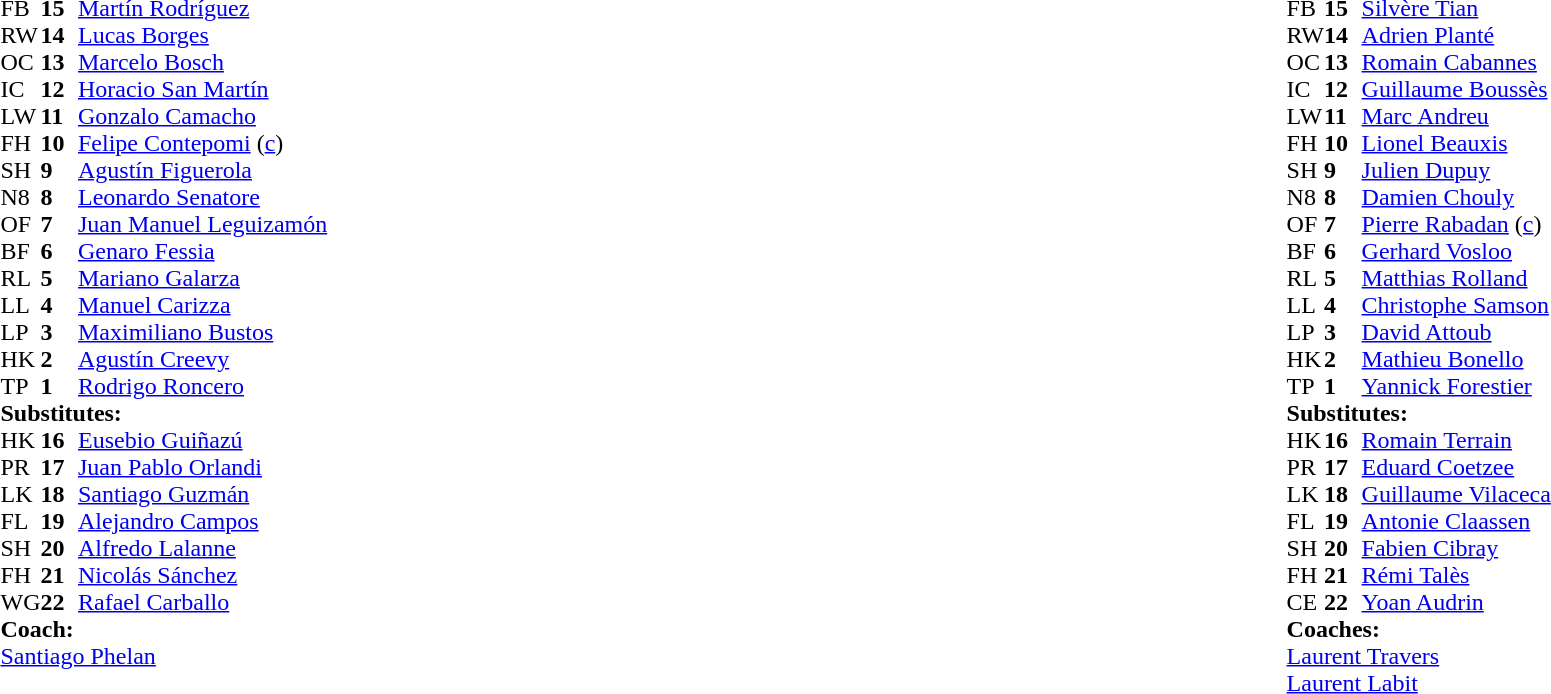<table style="width:100%">
<tr>
<td style="vertical-align:top;width:50%"><br><table cellspacing="0" cellpadding="0">
<tr>
<th width="25"></th>
<th width="25"></th>
</tr>
<tr>
<td>FB</td>
<td><strong>15</strong></td>
<td><a href='#'>Martín Rodríguez</a></td>
</tr>
<tr>
<td>RW</td>
<td><strong>14</strong></td>
<td><a href='#'>Lucas Borges</a></td>
</tr>
<tr>
<td>OC</td>
<td><strong>13</strong></td>
<td><a href='#'>Marcelo Bosch</a></td>
</tr>
<tr>
<td>IC</td>
<td><strong>12</strong></td>
<td><a href='#'>Horacio San Martín</a></td>
</tr>
<tr>
<td>LW</td>
<td><strong>11</strong></td>
<td><a href='#'>Gonzalo Camacho</a></td>
</tr>
<tr>
<td>FH</td>
<td><strong>10</strong></td>
<td><a href='#'>Felipe Contepomi</a> (<a href='#'>c</a>)</td>
</tr>
<tr>
<td>SH</td>
<td><strong>9</strong></td>
<td><a href='#'>Agustín Figuerola</a></td>
<td></td>
<td></td>
</tr>
<tr>
<td>N8</td>
<td><strong>8</strong></td>
<td><a href='#'>Leonardo Senatore</a></td>
</tr>
<tr>
<td>OF</td>
<td><strong>7</strong></td>
<td><a href='#'>Juan Manuel Leguizamón</a></td>
</tr>
<tr>
<td>BF</td>
<td><strong>6</strong></td>
<td><a href='#'>Genaro Fessia</a></td>
<td></td>
<td></td>
</tr>
<tr>
<td>RL</td>
<td><strong>5</strong></td>
<td><a href='#'>Mariano Galarza</a></td>
<td></td>
<td></td>
</tr>
<tr>
<td>LL</td>
<td><strong>4</strong></td>
<td><a href='#'>Manuel Carizza</a></td>
</tr>
<tr>
<td>LP</td>
<td><strong>3</strong></td>
<td><a href='#'>Maximiliano Bustos</a></td>
<td></td>
<td></td>
</tr>
<tr>
<td>HK</td>
<td><strong>2</strong></td>
<td><a href='#'>Agustín Creevy</a></td>
</tr>
<tr>
<td>TP</td>
<td><strong>1</strong></td>
<td><a href='#'>Rodrigo Roncero</a></td>
<td></td>
<td></td>
</tr>
<tr>
<td colspan=3><strong>Substitutes:</strong></td>
</tr>
<tr>
<td>HK</td>
<td><strong>16</strong></td>
<td><a href='#'>Eusebio Guiñazú</a></td>
<td></td>
<td></td>
</tr>
<tr>
<td>PR</td>
<td><strong>17</strong></td>
<td><a href='#'>Juan Pablo Orlandi</a></td>
<td></td>
<td></td>
</tr>
<tr>
<td>LK</td>
<td><strong>18</strong></td>
<td><a href='#'>Santiago Guzmán</a></td>
<td></td>
<td></td>
</tr>
<tr>
<td>FL</td>
<td><strong>19</strong></td>
<td><a href='#'>Alejandro Campos</a></td>
<td></td>
<td></td>
</tr>
<tr>
<td>SH</td>
<td><strong>20</strong></td>
<td><a href='#'>Alfredo Lalanne</a></td>
<td></td>
<td></td>
</tr>
<tr>
<td>FH</td>
<td><strong>21</strong></td>
<td><a href='#'>Nicolás Sánchez</a></td>
</tr>
<tr>
<td>WG</td>
<td><strong>22</strong></td>
<td><a href='#'>Rafael Carballo</a></td>
</tr>
<tr>
<td colspan="3"><strong>Coach:</strong></td>
</tr>
<tr>
<td colspan="4"> <a href='#'>Santiago Phelan</a></td>
</tr>
</table>
</td>
<td style="vertical-align:top"></td>
<td style="vertical-align:top;width:50%"><br><table cellspacing="0" cellpadding="0" style="margin:auto">
<tr>
<th width="25"></th>
<th width="25"></th>
</tr>
<tr>
<td>FB</td>
<td><strong>15</strong></td>
<td><a href='#'>Silvère Tian</a></td>
<td></td>
<td></td>
</tr>
<tr>
<td>RW</td>
<td><strong>14</strong></td>
<td><a href='#'>Adrien Planté</a></td>
<td></td>
<td></td>
</tr>
<tr>
<td>OC</td>
<td><strong>13</strong></td>
<td><a href='#'>Romain Cabannes</a></td>
</tr>
<tr>
<td>IC</td>
<td><strong>12</strong></td>
<td><a href='#'>Guillaume Boussès</a></td>
</tr>
<tr>
<td>LW</td>
<td><strong>11</strong></td>
<td><a href='#'>Marc Andreu</a></td>
</tr>
<tr>
<td>FH</td>
<td><strong>10</strong></td>
<td><a href='#'>Lionel Beauxis</a></td>
</tr>
<tr>
<td>SH</td>
<td><strong>9</strong></td>
<td><a href='#'>Julien Dupuy</a></td>
<td></td>
<td></td>
</tr>
<tr>
<td>N8</td>
<td><strong>8</strong></td>
<td><a href='#'>Damien Chouly</a></td>
</tr>
<tr>
<td>OF</td>
<td><strong>7</strong></td>
<td><a href='#'>Pierre Rabadan</a> (<a href='#'>c</a>)</td>
</tr>
<tr>
<td>BF</td>
<td><strong>6</strong></td>
<td><a href='#'>Gerhard Vosloo</a></td>
</tr>
<tr>
<td>RL</td>
<td><strong>5</strong></td>
<td><a href='#'>Matthias Rolland</a></td>
</tr>
<tr>
<td>LL</td>
<td><strong>4</strong></td>
<td><a href='#'>Christophe Samson</a></td>
</tr>
<tr>
<td>LP</td>
<td><strong>3</strong></td>
<td><a href='#'>David Attoub</a></td>
</tr>
<tr>
<td>HK</td>
<td><strong>2</strong></td>
<td><a href='#'>Mathieu Bonello</a></td>
<td></td>
<td></td>
</tr>
<tr>
<td>TP</td>
<td><strong>1</strong></td>
<td><a href='#'>Yannick Forestier</a></td>
</tr>
<tr>
<td colspan=3><strong>Substitutes:</strong></td>
</tr>
<tr>
<td>HK</td>
<td><strong>16</strong></td>
<td><a href='#'>Romain Terrain</a></td>
</tr>
<tr>
<td>PR</td>
<td><strong>17</strong></td>
<td><a href='#'>Eduard Coetzee</a></td>
<td></td>
<td></td>
</tr>
<tr>
<td>LK</td>
<td><strong>18</strong></td>
<td><a href='#'>Guillaume Vilaceca</a></td>
</tr>
<tr>
<td>FL</td>
<td><strong>19</strong></td>
<td><a href='#'>Antonie Claassen</a></td>
</tr>
<tr>
<td>SH</td>
<td><strong>20</strong></td>
<td><a href='#'>Fabien Cibray</a></td>
<td></td>
<td></td>
</tr>
<tr>
<td>FH</td>
<td><strong>21</strong></td>
<td><a href='#'>Rémi Talès</a></td>
<td></td>
<td></td>
</tr>
<tr>
<td>CE</td>
<td><strong>22</strong></td>
<td><a href='#'>Yoan Audrin</a></td>
<td></td>
<td></td>
</tr>
<tr>
<td colspan="3"><strong>Coaches:</strong></td>
</tr>
<tr>
<td colspan="4"> <a href='#'>Laurent Travers</a><br> <a href='#'>Laurent Labit</a></td>
</tr>
</table>
</td>
</tr>
</table>
